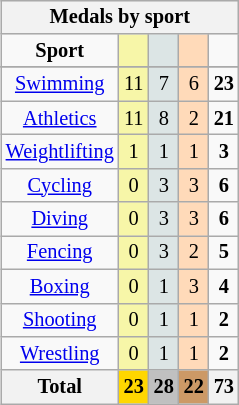<table class="wikitable" style="font-size:85%; float:right">
<tr style="background:#efefef;">
<th colspan=7><strong>Medals by sport</strong></th>
</tr>
<tr align=center>
<td><strong>Sport</strong></td>
<td bgcolor=#f7f6a8></td>
<td bgcolor=#dce5e5></td>
<td bgcolor=#ffdab9></td>
<td></td>
</tr>
<tr>
</tr>
<tr align=center>
<td><a href='#'>Swimming</a></td>
<td style="Background:#F7F6A8;">11</td>
<td style="background:#DCE5E5;">7</td>
<td style="background:#FFDAB9;">6</td>
<td><strong>23</strong></td>
</tr>
<tr align=center>
<td><a href='#'>Athletics</a></td>
<td style="Background:#F7F6A8;">11</td>
<td style="background:#DCE5E5;">8</td>
<td style="background:#FFDAB9;">2</td>
<td><strong>21</strong></td>
</tr>
<tr align=center>
<td><a href='#'>Weightlifting</a></td>
<td style="Background:#F7F6A8;">1</td>
<td style="background:#DCE5E5;">1</td>
<td style="background:#FFDAB9;">1</td>
<td><strong>3</strong></td>
</tr>
<tr align=center>
<td><a href='#'>Cycling</a></td>
<td style="Background:#F7F6A8;">0</td>
<td style="background:#DCE5E5;">3</td>
<td style="background:#FFDAB9;">3</td>
<td><strong>6</strong></td>
</tr>
<tr align=center>
<td><a href='#'>Diving</a></td>
<td style="Background:#F7F6A8;">0</td>
<td style="background:#DCE5E5;">3</td>
<td style="background:#FFDAB9;">3</td>
<td><strong>6</strong></td>
</tr>
<tr align=center>
<td><a href='#'>Fencing</a></td>
<td style="background:#F7F6A8;">0</td>
<td style="background:#DCE5E5;">3</td>
<td style="background:#FFDAB9;">2</td>
<td><strong>5</strong></td>
</tr>
<tr align=center>
<td><a href='#'>Boxing</a></td>
<td style="Background:#F7F6A8;">0</td>
<td style="background:#DCE5E5;">1</td>
<td style="background:#FFDAB9;">3</td>
<td><strong>4</strong></td>
</tr>
<tr align=center>
<td><a href='#'>Shooting</a></td>
<td style="Background:#F7F6A8;">0</td>
<td style="background:#DCE5E5;">1</td>
<td style="background:#FFDAB9;">1</td>
<td><strong>2</strong></td>
</tr>
<tr align=center>
<td><a href='#'>Wrestling</a></td>
<td style="Background:#F7F6A8;">0</td>
<td style="background:#DCE5E5;">1</td>
<td style="background:#FFDAB9;">1</td>
<td><strong>2</strong></td>
</tr>
<tr align=center>
<th>Total</th>
<th style="background:gold;">23</th>
<th style="background:silver;">28</th>
<th style="background:#c96;">22</th>
<th>73</th>
</tr>
</table>
